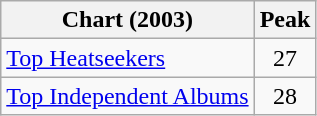<table class="wikitable">
<tr>
<th>Chart (2003)</th>
<th>Peak</th>
</tr>
<tr>
<td><a href='#'>Top Heatseekers</a></td>
<td align="center">27</td>
</tr>
<tr>
<td><a href='#'>Top Independent Albums</a></td>
<td align="center">28</td>
</tr>
</table>
